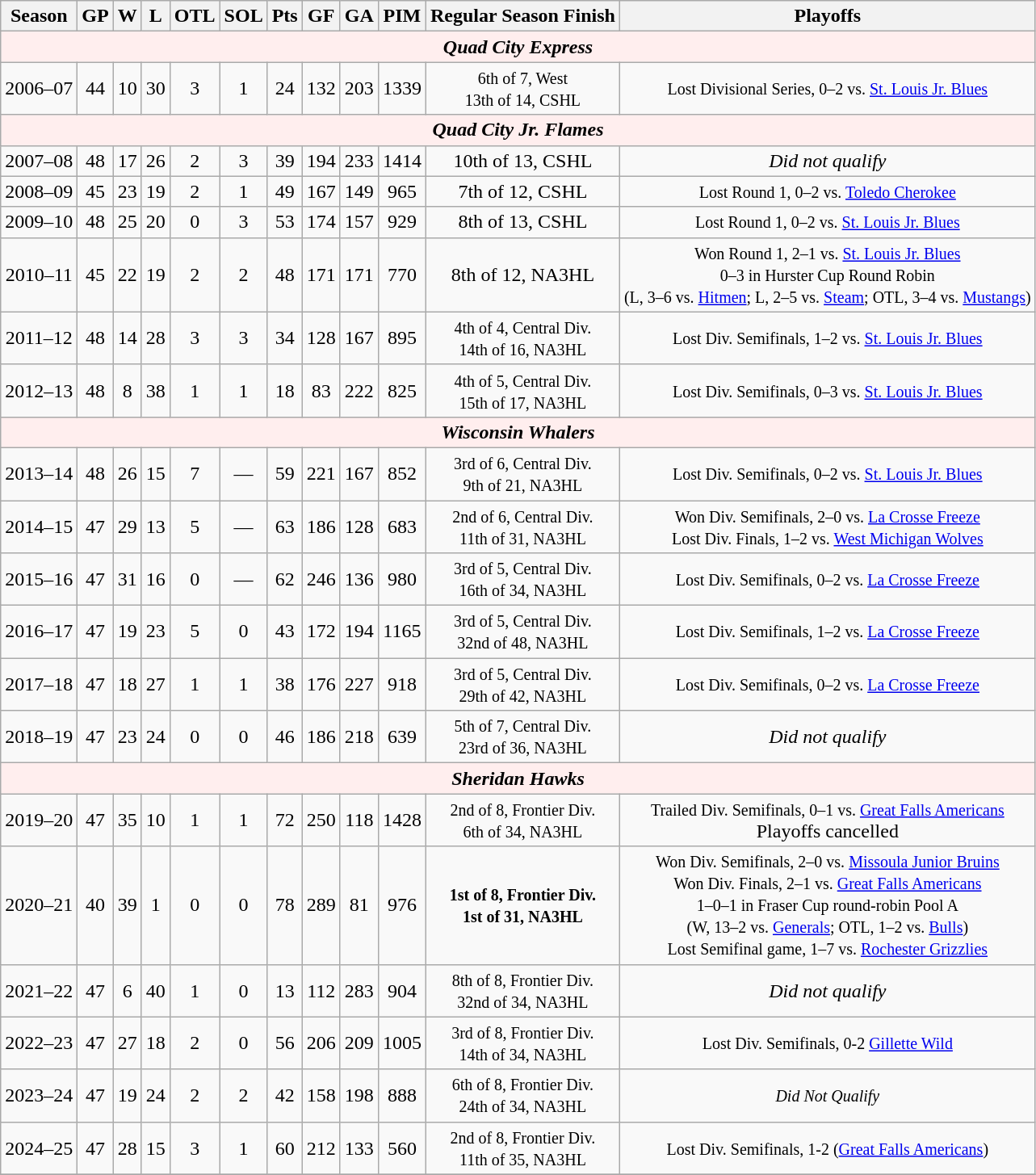<table class="wikitable" style="text-align:center">
<tr align="center">
<th>Season</th>
<th>GP</th>
<th>W</th>
<th>L</th>
<th>OTL</th>
<th>SOL</th>
<th>Pts</th>
<th>GF</th>
<th>GA</th>
<th>PIM</th>
<th>Regular Season Finish</th>
<th>Playoffs</th>
</tr>
<tr align="center"  bgcolor="#ffeeee">
<td colspan="12"><strong><em>Quad City Express</em></strong></td>
</tr>
<tr>
<td>2006–07</td>
<td>44</td>
<td>10</td>
<td>30</td>
<td>3</td>
<td>1</td>
<td>24</td>
<td>132</td>
<td>203</td>
<td>1339</td>
<td><small>6th of 7, West<br>13th of 14, CSHL</small></td>
<td><small>Lost Divisional Series, 0–2 vs. <a href='#'>St. Louis Jr. Blues</a></small></td>
</tr>
<tr align="center"  bgcolor="#ffeeee">
<td colspan="12"><strong><em>Quad City Jr. Flames</em></strong></td>
</tr>
<tr>
<td>2007–08</td>
<td>48</td>
<td>17</td>
<td>26</td>
<td>2</td>
<td>3</td>
<td>39</td>
<td>194</td>
<td>233</td>
<td>1414</td>
<td>10th of 13, CSHL</td>
<td><em>Did not qualify</em></td>
</tr>
<tr>
<td>2008–09</td>
<td>45</td>
<td>23</td>
<td>19</td>
<td>2</td>
<td>1</td>
<td>49</td>
<td>167</td>
<td>149</td>
<td>965</td>
<td>7th of 12, CSHL</td>
<td><small>Lost Round 1, 0–2 vs. <a href='#'>Toledo Cherokee</a></small></td>
</tr>
<tr>
<td>2009–10</td>
<td>48</td>
<td>25</td>
<td>20</td>
<td>0</td>
<td>3</td>
<td>53</td>
<td>174</td>
<td>157</td>
<td>929</td>
<td>8th of 13, CSHL</td>
<td><small>Lost Round 1, 0–2 vs. <a href='#'>St. Louis Jr. Blues</a></small></td>
</tr>
<tr>
<td>2010–11</td>
<td>45</td>
<td>22</td>
<td>19</td>
<td>2</td>
<td>2</td>
<td>48</td>
<td>171</td>
<td>171</td>
<td>770</td>
<td>8th of 12, NA3HL</td>
<td><small>Won Round 1, 2–1 vs. <a href='#'>St. Louis Jr. Blues</a><br>0–3 in Hurster Cup Round Robin<br>(L, 3–6 vs. <a href='#'>Hitmen</a>; L, 2–5 vs. <a href='#'>Steam</a>; OTL, 3–4 vs. <a href='#'>Mustangs</a>)</small></td>
</tr>
<tr>
<td>2011–12</td>
<td>48</td>
<td>14</td>
<td>28</td>
<td>3</td>
<td>3</td>
<td>34</td>
<td>128</td>
<td>167</td>
<td>895</td>
<td><small>4th of 4, Central Div.<br>14th of 16, NA3HL</small></td>
<td><small>Lost Div. Semifinals, 1–2 vs. <a href='#'>St. Louis Jr. Blues</a></small></td>
</tr>
<tr>
<td>2012–13</td>
<td>48</td>
<td>8</td>
<td>38</td>
<td>1</td>
<td>1</td>
<td>18</td>
<td>83</td>
<td>222</td>
<td>825</td>
<td><small>4th of 5, Central Div.<br>15th of 17, NA3HL</small></td>
<td><small>Lost Div. Semifinals, 0–3 vs. <a href='#'>St. Louis Jr. Blues</a></small></td>
</tr>
<tr align="center"  bgcolor="#ffeeee">
<td colspan="12"><strong><em>Wisconsin Whalers</em></strong></td>
</tr>
<tr>
<td>2013–14</td>
<td>48</td>
<td>26</td>
<td>15</td>
<td>7</td>
<td>—</td>
<td>59</td>
<td>221</td>
<td>167</td>
<td>852</td>
<td><small>3rd of 6, Central Div.<br>9th of 21, NA3HL</small></td>
<td><small>Lost Div. Semifinals, 0–2 vs. <a href='#'>St. Louis Jr. Blues</a></small></td>
</tr>
<tr>
<td>2014–15</td>
<td>47</td>
<td>29</td>
<td>13</td>
<td>5</td>
<td>—</td>
<td>63</td>
<td>186</td>
<td>128</td>
<td>683</td>
<td><small>2nd of 6, Central Div.<br>11th of 31, NA3HL</small></td>
<td><small>Won Div. Semifinals, 2–0 vs. <a href='#'>La Crosse Freeze</a><br>Lost Div. Finals, 1–2 vs. <a href='#'>West Michigan Wolves</a></small></td>
</tr>
<tr>
<td>2015–16</td>
<td>47</td>
<td>31</td>
<td>16</td>
<td>0</td>
<td>—</td>
<td>62</td>
<td>246</td>
<td>136</td>
<td>980</td>
<td><small>3rd of 5, Central Div.<br>16th of 34, NA3HL</small></td>
<td><small>Lost Div. Semifinals, 0–2 vs. <a href='#'>La Crosse Freeze</a></small></td>
</tr>
<tr>
<td>2016–17</td>
<td>47</td>
<td>19</td>
<td>23</td>
<td>5</td>
<td>0</td>
<td>43</td>
<td>172</td>
<td>194</td>
<td>1165</td>
<td><small>3rd of 5, Central Div.<br>32nd of 48, NA3HL</small></td>
<td><small>Lost Div. Semifinals, 1–2 vs. <a href='#'>La Crosse Freeze</a></small></td>
</tr>
<tr>
<td>2017–18</td>
<td>47</td>
<td>18</td>
<td>27</td>
<td>1</td>
<td>1</td>
<td>38</td>
<td>176</td>
<td>227</td>
<td>918</td>
<td><small>3rd of 5, Central Div.<br>29th of 42, NA3HL</small></td>
<td><small>Lost Div. Semifinals, 0–2 vs. <a href='#'>La Crosse Freeze</a></small></td>
</tr>
<tr>
<td>2018–19</td>
<td>47</td>
<td>23</td>
<td>24</td>
<td>0</td>
<td>0</td>
<td>46</td>
<td>186</td>
<td>218</td>
<td>639</td>
<td><small>5th of 7, Central Div.<br>23rd of 36, NA3HL</small></td>
<td><em>Did not qualify</em></td>
</tr>
<tr align="center"  bgcolor="#ffeeee">
<td colspan="12"><strong><em>Sheridan Hawks</em></strong></td>
</tr>
<tr>
<td>2019–20</td>
<td>47</td>
<td>35</td>
<td>10</td>
<td>1</td>
<td>1</td>
<td>72</td>
<td>250</td>
<td>118</td>
<td>1428</td>
<td><small>2nd of 8, Frontier Div.<br>6th of 34, NA3HL</small></td>
<td><small>Trailed Div. Semifinals, 0–1 vs. <a href='#'>Great Falls Americans</a></small><br>Playoffs cancelled</td>
</tr>
<tr>
<td>2020–21</td>
<td>40</td>
<td>39</td>
<td>1</td>
<td>0</td>
<td>0</td>
<td>78</td>
<td>289</td>
<td>81</td>
<td>976</td>
<td><small><strong>1st of 8, Frontier Div.</strong><br><strong>1st of 31, NA3HL</strong></small></td>
<td><small>Won Div. Semifinals, 2–0 vs. <a href='#'>Missoula Junior Bruins</a><br>Won Div. Finals, 2–1 vs. <a href='#'>Great Falls Americans</a><br>1–0–1 in Fraser Cup round-robin Pool A<br>(W, 13–2 vs. <a href='#'>Generals</a>; OTL, 1–2 vs. <a href='#'>Bulls</a>)<br>Lost Semifinal game, 1–7 vs. <a href='#'>Rochester Grizzlies</a></small></td>
</tr>
<tr>
<td>2021–22</td>
<td>47</td>
<td>6</td>
<td>40</td>
<td>1</td>
<td>0</td>
<td>13</td>
<td>112</td>
<td>283</td>
<td>904</td>
<td><small>8th of 8, Frontier Div.<br>32nd of 34, NA3HL</small></td>
<td><em>Did not qualify</em></td>
</tr>
<tr>
<td>2022–23</td>
<td>47</td>
<td>27</td>
<td>18</td>
<td>2</td>
<td>0</td>
<td>56</td>
<td>206</td>
<td>209</td>
<td>1005</td>
<td><small>3rd of 8, Frontier Div.<br>14th of 34, NA3HL</small></td>
<td><small>Lost Div. Semifinals, 0-2 <a href='#'>Gillette Wild</a></small></td>
</tr>
<tr>
<td>2023–24</td>
<td>47</td>
<td>19</td>
<td>24</td>
<td>2</td>
<td>2</td>
<td>42</td>
<td>158</td>
<td>198</td>
<td>888</td>
<td><small>6th of 8, Frontier Div.<br>24th of 34, NA3HL</small></td>
<td><small><em>Did Not Qualify</em></small></td>
</tr>
<tr>
<td>2024–25</td>
<td>47</td>
<td>28</td>
<td>15</td>
<td>3</td>
<td>1</td>
<td>60</td>
<td>212</td>
<td>133</td>
<td>560</td>
<td><small>2nd of 8, Frontier Div.<br>11th of 35, NA3HL</small></td>
<td><small>Lost Div. Semifinals, 1-2 (<a href='#'>Great Falls Americans</a>)</small></td>
</tr>
<tr>
</tr>
</table>
